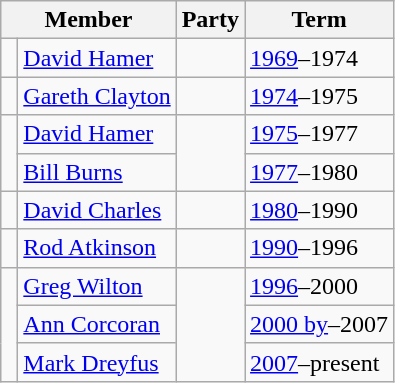<table class="wikitable">
<tr>
<th colspan="2">Member</th>
<th>Party</th>
<th>Term</th>
</tr>
<tr>
<td> </td>
<td><a href='#'>David Hamer</a></td>
<td></td>
<td><a href='#'>1969</a>–1974</td>
</tr>
<tr>
<td> </td>
<td><a href='#'>Gareth Clayton</a></td>
<td></td>
<td><a href='#'>1974</a>–1975</td>
</tr>
<tr>
<td rowspan=2 > </td>
<td><a href='#'>David Hamer</a></td>
<td rowspan=2></td>
<td><a href='#'>1975</a>–1977</td>
</tr>
<tr>
<td><a href='#'>Bill Burns</a></td>
<td><a href='#'>1977</a>–1980</td>
</tr>
<tr>
<td> </td>
<td><a href='#'>David Charles</a></td>
<td></td>
<td><a href='#'>1980</a>–1990</td>
</tr>
<tr>
<td> </td>
<td><a href='#'>Rod Atkinson</a></td>
<td></td>
<td><a href='#'>1990</a>–1996</td>
</tr>
<tr>
<td rowspan=3 > </td>
<td><a href='#'>Greg Wilton</a></td>
<td rowspan=3></td>
<td><a href='#'>1996</a>–2000</td>
</tr>
<tr>
<td><a href='#'>Ann Corcoran</a></td>
<td><a href='#'>2000 by</a>–2007</td>
</tr>
<tr>
<td><a href='#'>Mark Dreyfus</a></td>
<td><a href='#'>2007</a>–present</td>
</tr>
</table>
